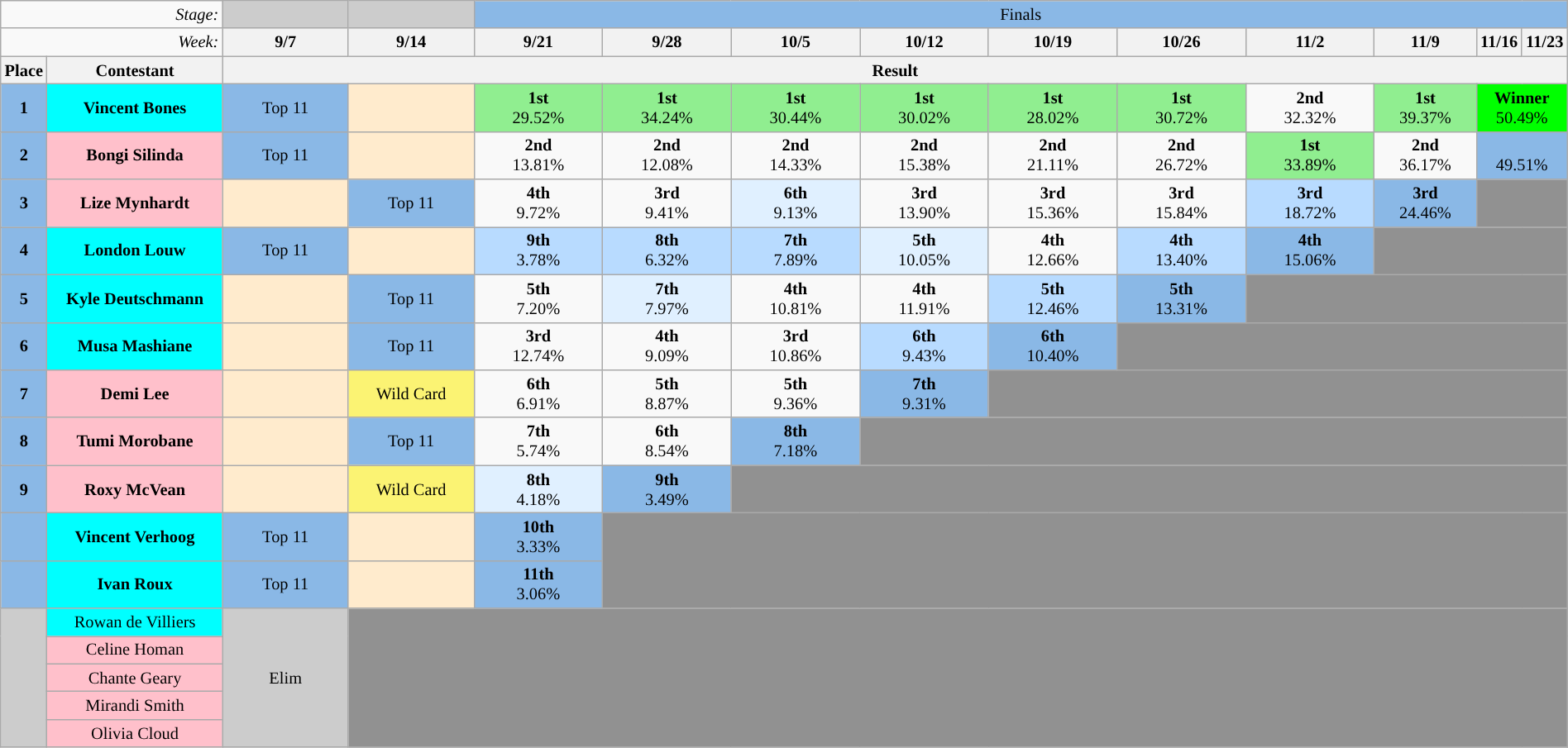<table class="wikitable" style="margin:1em auto; text-align:center; font-size:85%">
<tr>
<td colspan="2" style="text-align:right;"><em>Stage:</em></td>
<td style="width:5%; background:#ccc;"></td>
<td style="width:5%; background:#ccc;"></td>
<td colspan="10" style="background:#8ab8e6;">Finals</td>
</tr>
<tr>
<td colspan="2" style="text-align:right;"><em>Week:</em></td>
<th style="width:9%">9/7</th>
<th style="width:9%">9/14</th>
<th style="width:9%">9/21</th>
<th style="width:9%">9/28</th>
<th style="width:9%">10/5</th>
<th style="width:9%">10/12</th>
<th style="width:9%">10/19</th>
<th style="width:9%">10/26</th>
<th style="width:9%">11/2</th>
<th style="width:9%">11/9</th>
<th style="width:9%">11/16</th>
<th style="width:9%">11/23</th>
</tr>
<tr>
<th>Place</th>
<th style="width:12%">Contestant</th>
<th colspan="12">Result</th>
</tr>
<tr>
<td style="background:#8ab8e6;"><strong>1</strong></td>
<td style="background:cyan;"><strong>Vincent Bones</strong></td>
<td style="background:#8ab8e6;">Top 11</td>
<td style="background:#FFEBCD;"></td>
<td style="background:lightgreen;"><strong>1st</strong><br>29.52%</td>
<td style="background:lightgreen;"><strong>1st</strong><br>34.24%</td>
<td style="background:lightgreen;"><strong>1st</strong><br>30.44%</td>
<td style="background:lightgreen;"><strong>1st</strong><br>30.02%</td>
<td style="background:lightgreen;"><strong>1st</strong><br>28.02%</td>
<td style="background:lightgreen;"><strong>1st</strong><br>30.72%</td>
<td><strong>2nd</strong><br>32.32%</td>
<td style="background:lightgreen;"><strong>1st</strong><br>39.37%</td>
<td colspan="2" style="background:lime"><strong>Winner</strong><br>50.49%</td>
</tr>
<tr>
<td style="background:#8ab8e6;"><strong>2</strong></td>
<td style="background:pink;"><strong>Bongi Silinda</strong></td>
<td style="background:#8ab8e6;">Top 11</td>
<td style="background:#FFEBCD;"></td>
<td><strong>2nd</strong><br>13.81%</td>
<td><strong>2nd</strong><br>12.08%</td>
<td><strong>2nd</strong><br>14.33%</td>
<td><strong>2nd</strong><br>15.38%</td>
<td><strong>2nd</strong><br>21.11%</td>
<td><strong>2nd</strong><br>26.72%</td>
<td style="background:lightgreen;"><strong>1st</strong><br>33.89%</td>
<td><strong>2nd</strong><br>36.17%</td>
<td colspan="2" style="background:#8ab8e6;"><br>49.51%</td>
</tr>
<tr>
<td style="background:#8ab8e6;"><strong>3</strong></td>
<td style="background:pink;"><strong>Lize Mynhardt</strong></td>
<td style="background:#FFEBCD;"></td>
<td style="background:#8ab8e6;">Top 11</td>
<td><strong>4th</strong><br>9.72%</td>
<td><strong>3rd</strong><br>9.41%</td>
<td style="background:#e0f0ff;"><strong>6th</strong><br>9.13%</td>
<td><strong>3rd</strong><br>13.90%</td>
<td><strong>3rd</strong><br>15.36%</td>
<td><strong>3rd</strong><br>15.84%</td>
<td style="background:#b8dbff;"><strong>3rd</strong><br>18.72%</td>
<td style="background:#8ab8e6;"><strong>3rd</strong><br>24.46%</td>
<td colspan="2" style="background:#919191;"></td>
</tr>
<tr>
<td style="background:#8ab8e6;"><strong>4</strong></td>
<td style="background:cyan;"><strong>London Louw</strong></td>
<td style="background:#8ab8e6;">Top 11</td>
<td style="background:#FFEBCD;"></td>
<td style="background:#b8dbff;"><strong>9th</strong><br>3.78%</td>
<td style="background:#b8dbff;"><strong>8th</strong><br>6.32%</td>
<td style="background:#b8dbff;"><strong>7th</strong><br>7.89%</td>
<td style="background:#e0f0ff;"><strong>5th</strong><br>10.05%</td>
<td><strong>4th</strong><br>12.66%</td>
<td style="background:#b8dbff;"><strong>4th</strong><br>13.40%</td>
<td style="background:#8ab8e6;"><strong>4th</strong><br>15.06%</td>
<td style="background:#919191;" colspan="3"></td>
</tr>
<tr>
<td style="background:#8ab8e6;"><strong>5</strong></td>
<td style="background:cyan;"><strong>Kyle Deutschmann</strong></td>
<td style="background:#FFEBCD;"></td>
<td style="background:#8ab8e6;">Top 11</td>
<td><strong>5th</strong><br>7.20%</td>
<td style="background:#e0f0ff;"><strong>7th</strong><br>7.97%</td>
<td><strong>4th</strong><br>10.81%</td>
<td><strong>4th</strong><br>11.91%</td>
<td style="background:#b8dbff;"><strong>5th</strong><br>12.46%</td>
<td style="background:#8ab8e6;"><strong>5th</strong><br>13.31%</td>
<td style="background:#919191;" colspan="4"></td>
</tr>
<tr>
<td style="background:#8ab8e6;"><strong>6</strong></td>
<td style="background:cyan;"><strong>Musa Mashiane</strong></td>
<td style="background:#FFEBCD;"></td>
<td style="background:#8ab8e6;">Top 11</td>
<td><strong>3rd</strong><br>12.74%</td>
<td><strong>4th</strong><br>9.09%</td>
<td><strong>3rd</strong><br>10.86%</td>
<td style="background:#b8dbff;"><strong>6th</strong><br>9.43%</td>
<td style="background:#8ab8e6;"><strong>6th</strong><br>10.40%</td>
<td style="background:#919191;" colspan="5"></td>
</tr>
<tr>
<td style="background:#8ab8e6;"><strong>7</strong></td>
<td style="background:pink;"><strong>Demi Lee</strong></td>
<td style="background:#FFEBCD;"></td>
<td style="background:#fbf373;">Wild Card</td>
<td><strong>6th</strong><br>6.91%</td>
<td><strong>5th</strong><br>8.87%</td>
<td><strong>5th</strong><br>9.36%</td>
<td style="background:#8ab8e6;"><strong>7th</strong><br>9.31%</td>
<td style="background:#919191;" colspan="6"></td>
</tr>
<tr>
<td style="background:#8ab8e6;"><strong>8</strong></td>
<td style="background:pink;"><strong>Tumi Morobane</strong></td>
<td style="background:#FFEBCD;"></td>
<td style="background:#8ab8e6;">Top 11</td>
<td><strong>7th</strong><br>5.74%</td>
<td><strong>6th</strong><br>8.54%</td>
<td style="background:#8ab8e6;"><strong>8th</strong><br>7.18%</td>
<td style="background:#919191;" colspan="7"></td>
</tr>
<tr>
<td style="background:#8ab8e6;"><strong>9</strong></td>
<td style="background:pink;"><strong>Roxy McVean</strong></td>
<td style="background:#FFEBCD;"></td>
<td style="background:#fbf373;">Wild Card</td>
<td style="background:#e0f0ff;"><strong>8th</strong><br>4.18%</td>
<td style="background:#8ab8e6;"><strong>9th</strong><br>3.49%</td>
<td style="background:#919191;" colspan="8"></td>
</tr>
<tr>
<td style="background:#8ab8e6;"></td>
<td style="background:cyan;"><strong>Vincent Verhoog</strong></td>
<td style="background:#8ab8e6;">Top 11</td>
<td style="background:#FFEBCD;"></td>
<td style="background:#8ab8e6;"><strong>10th</strong><br>3.33%</td>
<td style="background:#919191;" colspan="9" rowspan="2"></td>
</tr>
<tr>
<td style="background:#8ab8e6;"></td>
<td style="background:cyan;"><strong>Ivan Roux</strong></td>
<td style="background:#8ab8e6;">Top 11</td>
<td style="background:#FFEBCD;"></td>
<td style="background:#8ab8e6;"><strong>11th</strong><br>3.06%</td>
</tr>
<tr>
<td style="background:#ccc;" rowspan="5"></td>
<td style="background:cyan;">Rowan de Villiers</td>
<td style="background:#ccc;" rowspan="5">Elim</td>
<td style="background:#919191;" colspan="11" rowspan="5"></td>
</tr>
<tr>
<td style="background:pink;">Celine Homan</td>
</tr>
<tr>
<td style="background:pink;">Chante Geary</td>
</tr>
<tr>
<td style="background:pink;">Mirandi Smith</td>
</tr>
<tr>
<td style="background:pink;">Olivia Cloud</td>
</tr>
</table>
